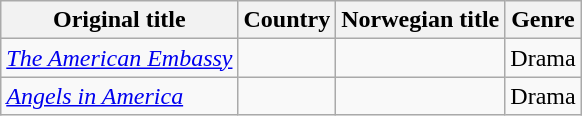<table class="wikitable">
<tr>
<th>Original title</th>
<th>Country</th>
<th>Norwegian title</th>
<th>Genre</th>
</tr>
<tr>
<td><em><a href='#'>The American Embassy</a></em></td>
<td></td>
<td></td>
<td>Drama</td>
</tr>
<tr>
<td><em><a href='#'>Angels in America</a></em></td>
<td></td>
<td></td>
<td>Drama</td>
</tr>
</table>
